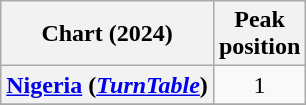<table class="wikitable sortable plainrowheaders" style="text-align:center">
<tr>
<th scope="col">Chart (2024)</th>
<th scope="col">Peak<br>position</th>
</tr>
<tr>
<th scope="row"><a href='#'>Nigeria</a> (<em><a href='#'>TurnTable</a></em>)</th>
<td>1</td>
</tr>
<tr>
</tr>
<tr>
</tr>
<tr>
</tr>
</table>
